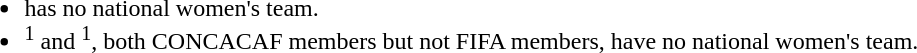<table>
<tr>
<td style="vertical-align:top; width:5%;"><br><ul><li> has no national women's team.</li><li><em></em><sup>1</sup> and <em></em><sup>1</sup>, both CONCACAF members but not FIFA members, have no national women's team.</li></ul></td>
</tr>
</table>
